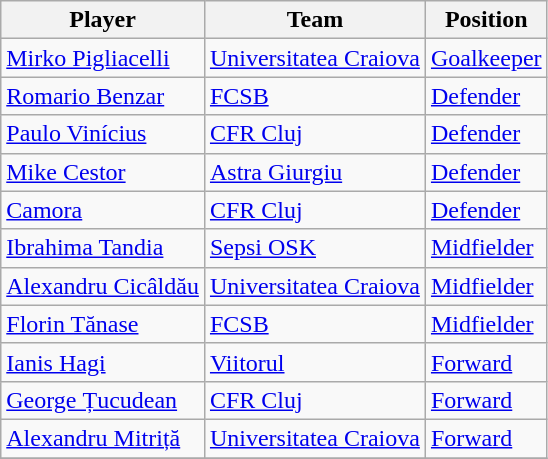<table class="wikitable">
<tr>
<th>Player</th>
<th>Team</th>
<th>Position</th>
</tr>
<tr>
<td> <a href='#'>Mirko Pigliacelli</a></td>
<td><a href='#'>Universitatea Craiova</a></td>
<td><a href='#'>Goalkeeper</a></td>
</tr>
<tr>
<td> <a href='#'>Romario Benzar</a></td>
<td><a href='#'>FCSB</a></td>
<td><a href='#'>Defender</a></td>
</tr>
<tr>
<td> <a href='#'>Paulo Vinícius</a></td>
<td><a href='#'>CFR Cluj</a></td>
<td><a href='#'>Defender</a></td>
</tr>
<tr>
<td> <a href='#'>Mike Cestor</a></td>
<td><a href='#'>Astra Giurgiu</a></td>
<td><a href='#'>Defender</a></td>
</tr>
<tr>
<td> <a href='#'>Camora</a></td>
<td><a href='#'>CFR Cluj</a></td>
<td><a href='#'>Defender</a></td>
</tr>
<tr>
<td> <a href='#'>Ibrahima Tandia</a></td>
<td><a href='#'>Sepsi OSK</a></td>
<td><a href='#'>Midfielder</a></td>
</tr>
<tr>
<td> <a href='#'>Alexandru Cicâldău</a></td>
<td><a href='#'>Universitatea Craiova</a></td>
<td><a href='#'>Midfielder</a></td>
</tr>
<tr>
<td> <a href='#'>Florin Tănase</a></td>
<td><a href='#'>FCSB</a></td>
<td><a href='#'>Midfielder</a></td>
</tr>
<tr>
<td> <a href='#'>Ianis Hagi</a></td>
<td><a href='#'>Viitorul</a></td>
<td><a href='#'>Forward</a></td>
</tr>
<tr>
<td> <a href='#'>George Țucudean</a></td>
<td><a href='#'>CFR Cluj</a></td>
<td><a href='#'>Forward</a></td>
</tr>
<tr>
<td> <a href='#'>Alexandru Mitriță</a></td>
<td><a href='#'>Universitatea Craiova</a></td>
<td><a href='#'>Forward</a></td>
</tr>
<tr>
</tr>
</table>
